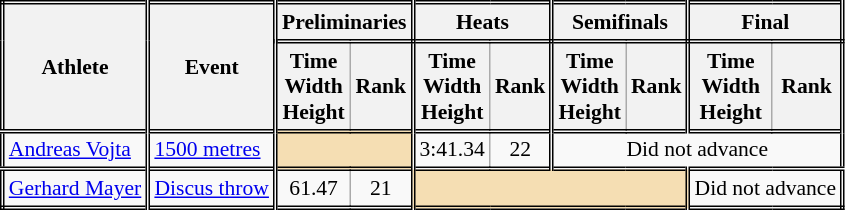<table class=wikitable style="font-size:90%; border: double;">
<tr>
<th rowspan="2" style="border-right:double">Athlete</th>
<th rowspan="2" style="border-right:double">Event</th>
<th colspan="2" style="border-right:double; border-bottom:double;">Preliminaries</th>
<th colspan="2" style="border-right:double; border-bottom:double;">Heats</th>
<th colspan="2" style="border-right:double; border-bottom:double;">Semifinals</th>
<th colspan="2" style="border-right:double; border-bottom:double;">Final</th>
</tr>
<tr>
<th>Time<br>Width<br>Height</th>
<th style="border-right:double">Rank</th>
<th>Time<br>Width<br>Height</th>
<th style="border-right:double">Rank</th>
<th>Time<br>Width<br>Height</th>
<th style="border-right:double">Rank</th>
<th>Time<br>Width<br>Height</th>
<th style="border-right:double">Rank</th>
</tr>
<tr style="border-top: double;">
<td style="border-right:double"><a href='#'>Andreas Vojta</a></td>
<td style="border-right:double"><a href='#'>1500 metres</a></td>
<td style="border-right:double" colspan= 2 bgcolor="wheat"></td>
<td align=center>3:41.34</td>
<td align=center style="border-right:double">22</td>
<td colspan="4" align=center>Did not advance</td>
</tr>
<tr style="border-top: double;">
<td style="border-right:double"><a href='#'>Gerhard Mayer</a></td>
<td style="border-right:double"><a href='#'>Discus throw</a></td>
<td align=center>61.47</td>
<td align=center style="border-right:double">21</td>
<td style="border-right:double" colspan= 4 bgcolor="wheat"></td>
<td colspan="2" align=center>Did not advance</td>
</tr>
</table>
